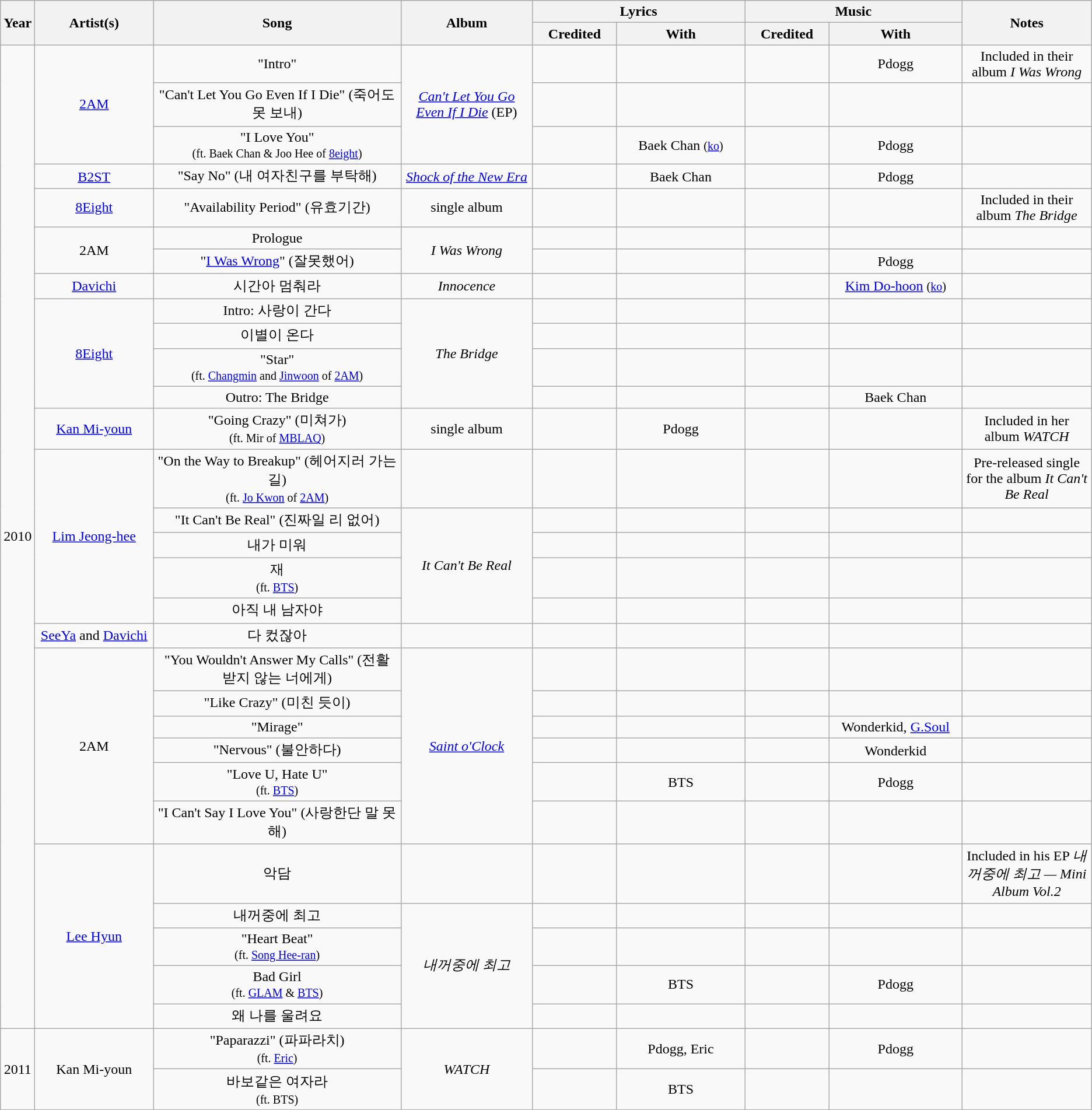<table class="wikitable" style="text-align:center;">
<tr>
<th rowspan="2">Year</th>
<th rowspan="2" style="width:9em;">Artist(s)</th>
<th rowspan="2" style="width:20em;">Song</th>
<th rowspan="2" style="width:10em;">Album</th>
<th colspan="2" style="width:16em;">Lyrics</th>
<th colspan="2" style="width:16em;">Music</th>
<th rowspan="2" style="width:10em;">Notes</th>
</tr>
<tr>
<th style="width:6em;">Credited</th>
<th style="width:10em;">With</th>
<th style="width:6em;">Credited</th>
<th style="width:10em;">With</th>
</tr>
<tr>
<td rowspan="30">2010</td>
<td rowspan="3"><a href='#'>2AM</a></td>
<td>"Intro"</td>
<td rowspan="3"><em><a href='#'>Can't Let You Go Even If I Die</a></em> (EP)</td>
<td></td>
<td></td>
<td></td>
<td>Pdogg</td>
<td>Included in their album <em>I Was Wrong</em></td>
</tr>
<tr>
<td>"Can't Let You Go Even If I Die" (죽어도 못 보내)</td>
<td></td>
<td></td>
<td></td>
<td></td>
<td></td>
</tr>
<tr>
<td>"I Love You" <br> <small>(ft. Baek Chan & Joo Hee of <a href='#'>8eight</a>)</small></td>
<td></td>
<td>Baek Chan <small>(<a href='#'>ko</a>)</small></td>
<td></td>
<td>Pdogg</td>
<td></td>
</tr>
<tr>
<td><a href='#'>B2ST</a></td>
<td>"Say No" (내 여자친구를 부탁해)</td>
<td><em><a href='#'>Shock of the New Era</a></em></td>
<td></td>
<td>Baek Chan</td>
<td></td>
<td>Pdogg</td>
<td></td>
</tr>
<tr>
<td><a href='#'>8Eight</a></td>
<td>"Availability Period" (유효기간)</td>
<td>single album</td>
<td></td>
<td></td>
<td></td>
<td></td>
<td>Included in their album <em>The Bridge</em></td>
</tr>
<tr>
<td rowspan="2">2AM</td>
<td>Prologue</td>
<td rowspan="2"><em>I Was Wrong</em></td>
<td></td>
<td></td>
<td></td>
<td></td>
<td></td>
</tr>
<tr>
<td>"<a href='#'>I Was Wrong</a>" (잘못했어)</td>
<td></td>
<td></td>
<td></td>
<td>Pdogg</td>
<td></td>
</tr>
<tr>
<td><a href='#'>Davichi</a></td>
<td>시간아 멈춰라</td>
<td><em>Innocence</em></td>
<td></td>
<td></td>
<td></td>
<td><a href='#'>Kim Do-hoon</a> <small>(<a href='#'>ko</a>)</small></td>
<td></td>
</tr>
<tr>
<td rowspan="4"><a href='#'>8Eight</a></td>
<td>Intro: 사랑이 간다</td>
<td rowspan="4"><em>The Bridge</em></td>
<td></td>
<td></td>
<td></td>
<td></td>
<td></td>
</tr>
<tr>
<td>이별이 온다</td>
<td></td>
<td></td>
<td></td>
<td></td>
<td></td>
</tr>
<tr>
<td>"Star" <br><small>(ft. <a href='#'>Changmin</a> and <a href='#'>Jinwoon</a> of <a href='#'>2AM</a>)</small></td>
<td></td>
<td></td>
<td></td>
<td></td>
<td></td>
</tr>
<tr>
<td>Outro: The Bridge</td>
<td></td>
<td></td>
<td></td>
<td>Baek Chan</td>
<td></td>
</tr>
<tr>
<td><a href='#'>Kan Mi-youn</a></td>
<td>"Going Crazy" (미쳐가)<br><small>(ft. Mir of <a href='#'>MBLAQ</a>)</small></td>
<td>single album</td>
<td></td>
<td>Pdogg</td>
<td></td>
<td></td>
<td>Included in her album <em>WATCH</em></td>
</tr>
<tr>
<td rowspan="5"><a href='#'>Lim Jeong-hee</a></td>
<td>"On the Way to Breakup" (헤어지러 가는 길)<br><small>(ft. <a href='#'>Jo Kwon</a> of <a href='#'>2AM</a>)</small></td>
<td></td>
<td></td>
<td></td>
<td></td>
<td></td>
<td>Pre-released single for the album <em>It Can't Be Real</em></td>
</tr>
<tr>
<td>"It Can't Be Real" (진짜일 리 없어)</td>
<td rowspan="4"><em>It Can't Be Real</em></td>
<td></td>
<td></td>
<td></td>
<td></td>
<td></td>
</tr>
<tr>
<td>내가 미워</td>
<td></td>
<td></td>
<td></td>
<td></td>
<td></td>
</tr>
<tr>
<td>재<br><small>(ft. <a href='#'>BTS</a>)</small></td>
<td></td>
<td></td>
<td></td>
<td></td>
<td></td>
</tr>
<tr>
<td>아직 내 남자야</td>
<td></td>
<td></td>
<td></td>
<td></td>
<td></td>
</tr>
<tr>
<td><a href='#'>SeeYa</a> and <a href='#'>Davichi</a></td>
<td>다 컸잖아</td>
<td></td>
<td></td>
<td></td>
<td></td>
<td></td>
<td></td>
</tr>
<tr>
<td rowspan="6">2AM</td>
<td>"You Wouldn't Answer My Calls" (전활 받지 않는 너에게)</td>
<td rowspan="6"><em><a href='#'>Saint o'Clock</a></em></td>
<td></td>
<td></td>
<td></td>
<td></td>
<td></td>
</tr>
<tr>
<td>"Like Crazy" (미친 듯이)</td>
<td></td>
<td></td>
<td></td>
<td></td>
<td></td>
</tr>
<tr>
<td>"Mirage"</td>
<td></td>
<td></td>
<td></td>
<td>Wonderkid, <a href='#'>G.Soul</a></td>
<td></td>
</tr>
<tr>
<td>"Nervous" (불안하다)</td>
<td></td>
<td></td>
<td></td>
<td>Wonderkid</td>
<td></td>
</tr>
<tr>
<td>"Love U, Hate U"<br><small>(ft. <a href='#'>BTS</a>)</small></td>
<td></td>
<td>BTS</td>
<td></td>
<td>Pdogg</td>
<td></td>
</tr>
<tr>
<td>"I Can't Say I Love You" (사랑한단 말 못해)</td>
<td></td>
<td></td>
<td></td>
<td></td>
<td></td>
</tr>
<tr>
<td rowspan="5"><a href='#'>Lee Hyun</a></td>
<td>악담</td>
<td></td>
<td></td>
<td></td>
<td></td>
<td></td>
<td>Included in his EP <em>내꺼중에 최고 — Mini Album Vol.2</em></td>
</tr>
<tr>
<td>내꺼중에 최고</td>
<td rowspan="4"><em>내꺼중에 최고</em></td>
<td></td>
<td></td>
<td></td>
<td></td>
<td></td>
</tr>
<tr>
<td>"Heart Beat"<br><small>(ft. <a href='#'>Song Hee-ran</a>)</small></td>
<td></td>
<td></td>
<td></td>
<td></td>
<td></td>
</tr>
<tr>
<td>Bad Girl<br><small>(ft. <a href='#'>GLAM</a> & <a href='#'>BTS</a>)</small></td>
<td></td>
<td>BTS</td>
<td></td>
<td>Pdogg</td>
<td></td>
</tr>
<tr>
<td>왜 나를 울려요</td>
<td></td>
<td></td>
<td></td>
<td></td>
<td></td>
</tr>
<tr>
<td rowspan="2">2011</td>
<td rowspan="2">Kan Mi-youn</td>
<td>"Paparazzi" (파파라치)<br><small>(ft. <a href='#'>Eric</a>)</small></td>
<td rowspan="2"><em>WATCH</em></td>
<td></td>
<td>Pdogg, Eric</td>
<td></td>
<td>Pdogg</td>
<td></td>
</tr>
<tr>
<td>바보같은 여자라<br><small>(ft. BTS)</small></td>
<td></td>
<td>BTS</td>
<td></td>
<td></td>
</tr>
</table>
